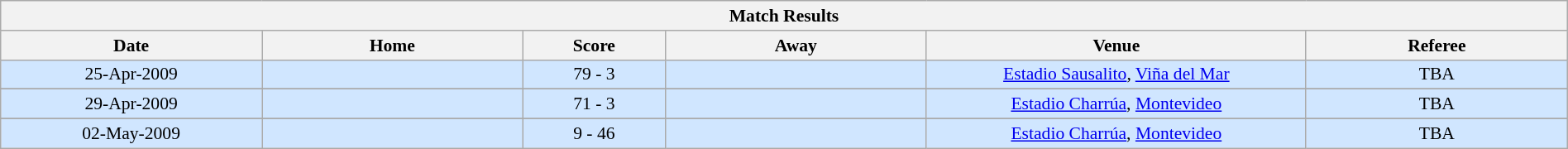<table class="wikitable" style="font-size:90%; width: 100%; text-align: center;">
<tr>
<th colspan=6>Match Results</th>
</tr>
<tr>
<th width=11%>Date</th>
<th width=11%>Home</th>
<th width=6%>Score</th>
<th width=11%>Away</th>
<th width=16%>Venue</th>
<th width=11%>Referee</th>
</tr>
<tr style="background: #D0E6FF;">
<td>25-Apr-2009</td>
<td align="right"><strong></strong></td>
<td>79 - 3</td>
<td align="left"></td>
<td><a href='#'>Estadio Sausalito</a>, <a href='#'>Viña del Mar</a></td>
<td>TBA</td>
</tr>
<tr>
</tr>
<tr style="background: #D0E6FF;">
<td>29-Apr-2009</td>
<td align="right"><strong></strong></td>
<td>71 - 3</td>
<td align="left"></td>
<td><a href='#'>Estadio Charrúa</a>, <a href='#'>Montevideo</a></td>
<td>TBA</td>
</tr>
<tr>
</tr>
<tr style="background: #D0E6FF;">
<td>02-May-2009</td>
<td align="right"></td>
<td>9 - 46</td>
<td align="left"><strong></strong></td>
<td><a href='#'>Estadio Charrúa</a>, <a href='#'>Montevideo</a></td>
<td>TBA</td>
</tr>
</table>
